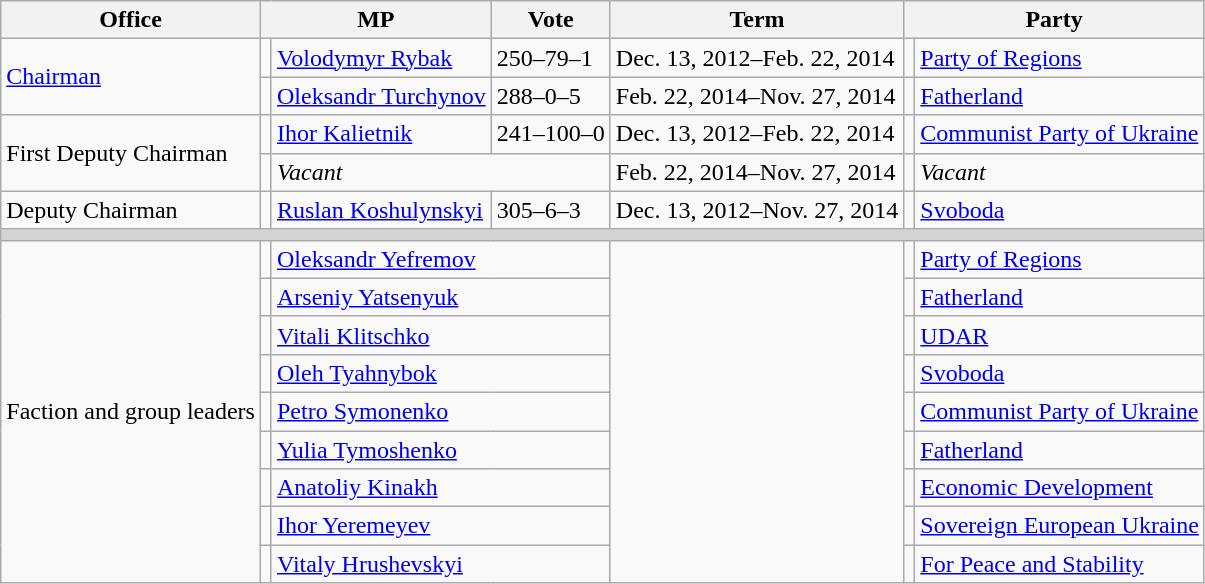<table class=wikitable>
<tr>
<th>Office</th>
<th colspan=2>MP</th>
<th>Vote</th>
<th>Term</th>
<th colspan=2>Party</th>
</tr>
<tr>
<td rowspan=2><a href='#'>Chairman</a></td>
<td></td>
<td><a href='#'>Volodymyr Rybak</a></td>
<td>250–79–1</td>
<td>Dec. 13, 2012–Feb. 22, 2014</td>
<td></td>
<td><a href='#'>Party of Regions</a></td>
</tr>
<tr>
<td></td>
<td><a href='#'>Oleksandr Turchynov</a></td>
<td>288–0–5</td>
<td>Feb. 22, 2014–Nov. 27, 2014</td>
<td></td>
<td><a href='#'>Fatherland</a></td>
</tr>
<tr>
<td rowspan=2>First Deputy Chairman</td>
<td></td>
<td><a href='#'>Ihor Kalietnik</a></td>
<td>241–100–0</td>
<td>Dec. 13, 2012–Feb. 22, 2014</td>
<td></td>
<td><a href='#'>Communist Party of Ukraine</a></td>
</tr>
<tr>
<td></td>
<td colspan=2><em>Vacant</em></td>
<td>Feb. 22, 2014–Nov. 27, 2014</td>
<td></td>
<td><em>Vacant</em></td>
</tr>
<tr>
<td>Deputy Chairman</td>
<td></td>
<td><a href='#'>Ruslan Koshulynskyi</a></td>
<td>305–6–3</td>
<td>Dec. 13, 2012–Nov. 27, 2014</td>
<td></td>
<td><a href='#'>Svoboda</a></td>
</tr>
<tr>
<td colspan=8; bgcolor="lightgrey"></td>
</tr>
<tr>
<td rowspan=9>Faction and group leaders</td>
<td></td>
<td colspan=2><a href='#'>Oleksandr Yefremov</a></td>
<td rowspan=10></td>
<td></td>
<td><a href='#'>Party of Regions</a></td>
</tr>
<tr>
<td></td>
<td colspan=2><a href='#'>Arseniy Yatsenyuk</a></td>
<td></td>
<td><a href='#'>Fatherland</a></td>
</tr>
<tr>
<td></td>
<td colspan=2><a href='#'>Vitali Klitschko</a></td>
<td></td>
<td><a href='#'>UDAR</a></td>
</tr>
<tr>
<td></td>
<td colspan=2><a href='#'>Oleh Tyahnybok</a></td>
<td></td>
<td><a href='#'>Svoboda</a></td>
</tr>
<tr>
<td></td>
<td colspan=2><a href='#'>Petro Symonenko</a></td>
<td></td>
<td><a href='#'>Communist Party of Ukraine</a></td>
</tr>
<tr>
<td></td>
<td colspan=2><a href='#'>Yulia Tymoshenko</a></td>
<td></td>
<td><a href='#'>Fatherland</a></td>
</tr>
<tr>
<td></td>
<td colspan=2><a href='#'>Anatoliy Kinakh</a></td>
<td></td>
<td><a href='#'>Economic Development</a></td>
</tr>
<tr>
<td></td>
<td colspan=2><a href='#'>Ihor Yeremeyev</a></td>
<td></td>
<td><a href='#'>Sovereign European Ukraine</a></td>
</tr>
<tr>
<td></td>
<td colspan=2><a href='#'>Vitaly Hrushevskyi</a></td>
<td></td>
<td><a href='#'>For Peace and Stability</a></td>
</tr>
</table>
